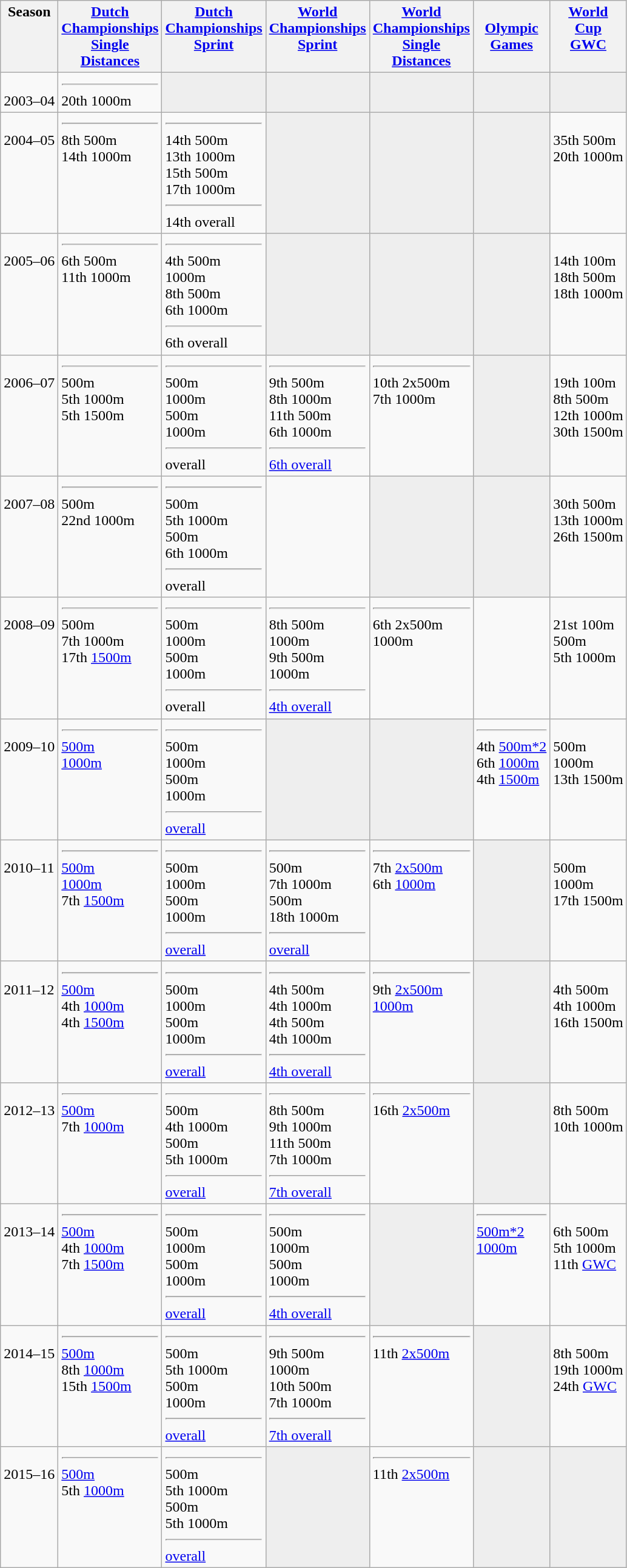<table class="wikitable">
<tr style="vertical-align: top;">
<th>Season</th>
<th><a href='#'>Dutch <br> Championships <br> Single <br> Distances</a></th>
<th><a href='#'>Dutch <br> Championships <br> Sprint</a></th>
<th><a href='#'>World <br> Championships <br> Sprint</a></th>
<th><a href='#'>World <br> Championships <br> Single <br> Distances</a></th>
<th> <br> <a href='#'>Olympic <br> Games</a></th>
<th><a href='#'>World <br> Cup <br> GWC</a></th>
</tr>
<tr style="vertical-align: top;">
<td><br> 2003–04</td>
<td> <hr> 20th 1000m</td>
<td bgcolor=#EEEEEE></td>
<td bgcolor=#EEEEEE></td>
<td bgcolor=#EEEEEE></td>
<td bgcolor=#EEEEEE></td>
<td bgcolor=#EEEEEE></td>
</tr>
<tr style="vertical-align: top;">
<td><br> 2004–05</td>
<td> <hr> 8th 500m <br> 14th 1000m</td>
<td> <hr> 14th 500m <br> 13th 1000m <br> 15th 500m <br> 17th 1000m <hr> 14th overall</td>
<td bgcolor=#EEEEEE></td>
<td bgcolor=#EEEEEE></td>
<td bgcolor=#EEEEEE></td>
<td><br> 35th 500m <br> 20th 1000m</td>
</tr>
<tr style="vertical-align: top;">
<td><br> 2005–06</td>
<td> <hr> 6th 500m <br> 11th 1000m</td>
<td> <hr> 4th 500m <br>  1000m <br> 8th 500m <br> 6th 1000m <hr> 6th overall</td>
<td bgcolor=#EEEEEE></td>
<td bgcolor=#EEEEEE></td>
<td bgcolor=#EEEEEE></td>
<td><br> 14th 100m <br> 18th 500m <br> 18th 1000m</td>
</tr>
<tr style="vertical-align: top;">
<td><br> 2006–07</td>
<td> <hr>  500m <br> 5th 1000m <br> 5th 1500m</td>
<td> <hr>  500m <br>  1000m <br>  500m <br>  1000m <hr>  overall</td>
<td> <hr> 9th 500m <br> 8th 1000m <br> 11th 500m <br> 6th 1000m <hr><a href='#'>6th overall</a></td>
<td> <hr> 10th 2x500m <br> 7th 1000m</td>
<td bgcolor=#EEEEEE></td>
<td><br> 19th 100m <br> 8th 500m <br> 12th 1000m <br> 30th 1500m</td>
</tr>
<tr style="vertical-align: top;">
<td><br> 2007–08</td>
<td> <hr>  500m <br>22nd 1000m</td>
<td> <hr>  500m <br> 5th 1000m <br>  500m <br> 6th 1000m <hr>  overall</td>
<td></td>
<td bgcolor=#EEEEEE></td>
<td bgcolor=#EEEEEE></td>
<td><br> 30th 500m <br> 13th 1000m <br> 26th 1500m</td>
</tr>
<tr style="vertical-align: top;">
<td><br> 2008–09</td>
<td> <hr>  500m <br> 7th 1000m <br> 17th <a href='#'>1500m</a></td>
<td> <hr>  500m <br>  1000m <br>  500m <br>  1000m <hr>  overall</td>
<td> <hr> 8th 500m <br>  1000m <br> 9th 500m <br>  1000m <hr> <a href='#'>4th overall</a></td>
<td> <hr> 6th 2x500m <br>  1000m</td>
<td></td>
<td><br> 21st 100m <br>  500m <br> 5th 1000m</td>
</tr>
<tr style="vertical-align: top;">
<td><br> 2009–10</td>
<td> <hr>  <a href='#'>500m</a> <br>  <a href='#'>1000m</a></td>
<td> <hr>  500m <br>  1000m <br>  500m <br>  1000m <hr>  <a href='#'>overall</a></td>
<td bgcolor=#EEEEEE></td>
<td bgcolor=#EEEEEE></td>
<td> <hr>4th <a href='#'>500m*2</a> <br> 6th <a href='#'>1000m</a> <br> 4th <a href='#'>1500m</a></td>
<td><br>  500m <br> 1000m <br> 13th 1500m</td>
</tr>
<tr style="vertical-align: top;">
<td><br> 2010–11</td>
<td> <hr>  <a href='#'>500m</a> <br>  <a href='#'>1000m</a> <br>7th <a href='#'>1500m</a></td>
<td> <hr>  500m <br>  1000m <br>  500m <br>  1000m <hr>  <a href='#'>overall</a></td>
<td> <hr>  500m <br> 7th 1000m <br>  500m <br> 18th 1000m <hr>  <a href='#'> overall</a></td>
<td> <hr> 7th <a href='#'>2x500m</a> <br> 6th <a href='#'>1000m</a></td>
<td bgcolor=#EEEEEE></td>
<td><br>  500m <br> 1000m <br> 17th 1500m</td>
</tr>
<tr style="vertical-align: top;">
<td><br> 2011–12</td>
<td> <hr>  <a href='#'>500m</a> <br> 4th <a href='#'>1000m</a> <br> 4th <a href='#'>1500m</a></td>
<td> <hr>  500m <br>  1000m <br>  500m <br>  1000m <hr>  <a href='#'>overall</a></td>
<td> <hr> 4th 500m <br> 4th 1000m <br> 4th 500m <br> 4th 1000m <hr> <a href='#'>4th overall</a></td>
<td> <hr> 9th <a href='#'>2x500m</a> <br>  <a href='#'>1000m</a></td>
<td bgcolor=#EEEEEE></td>
<td><br> 4th 500m <br> 4th 1000m <br> 16th 1500m</td>
</tr>
<tr style="vertical-align: top;">
<td><br> 2012–13</td>
<td> <hr>  <a href='#'>500m</a> <br> 7th <a href='#'>1000m</a></td>
<td> <hr>  500m <br> 4th 1000m <br>  500m <br> 5th 1000m <hr>  <a href='#'>overall</a></td>
<td> <hr> 8th 500m <br> 9th 1000m <br> 11th 500m <br> 7th 1000m <hr> <a href='#'>7th overall</a></td>
<td> <hr> 16th <a href='#'>2x500m</a></td>
<td bgcolor=#EEEEEE></td>
<td><br> 8th 500m <br> 10th 1000m</td>
</tr>
<tr style="vertical-align: top;">
<td><br> 2013–14</td>
<td> <hr>  <a href='#'>500m</a> <br> 4th <a href='#'>1000m</a> <br> 7th <a href='#'>1500m</a></td>
<td> <hr>  500m <br>  1000m <br>  500m <br>  1000m <hr>  <a href='#'>overall</a></td>
<td> <hr>  500m <br>  1000m <br>  500m <br>  1000m <br> <hr> <a href='#'>4th overall</a></td>
<td bgcolor=#EEEEEE></td>
<td> <hr>  <a href='#'>500m*2</a> <br>  <a href='#'>1000m</a></td>
<td><br> 6th 500m <br> 5th 1000m <br> 11th <a href='#'>GWC</a></td>
</tr>
<tr style="vertical-align: top;">
<td><br> 2014–15</td>
<td> <hr>  <a href='#'>500m</a> <br> 8th <a href='#'>1000m</a> <br> 15th <a href='#'>1500m</a></td>
<td> <hr>   500m <br> 5th 1000m <br>  500m <br>  1000m <hr>  <a href='#'>overall</a></td>
<td> <hr> 9th 500m <br>  1000m <br> 10th 500m <br> 7th 1000m <hr> <a href='#'>7th overall</a></td>
<td> <hr> 11th <a href='#'>2x500m</a></td>
<td bgcolor=#EEEEEE></td>
<td><br> 8th 500m <br> 19th 1000m <br> 24th <a href='#'>GWC</a></td>
</tr>
<tr style="vertical-align: top;">
<td><br> 2015–16</td>
<td> <hr>  <a href='#'>500m</a> <br> 5th <a href='#'>1000m</a></td>
<td> <hr>  500m <br> 5th 1000m <br>  500m <br> 5th 1000m <hr>  <a href='#'>overall</a></td>
<td bgcolor=#EEEEEE></td>
<td> <hr> 11th <a href='#'>2x500m</a></td>
<td bgcolor=#EEEEEE></td>
<td bgcolor=#EEEEEE></td>
</tr>
</table>
